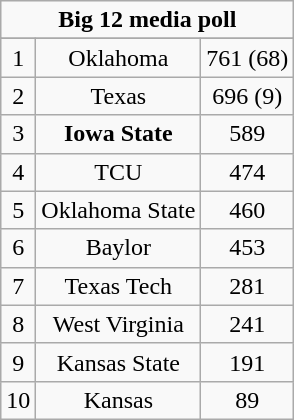<table class="wikitable" style="display: inline-table;">
<tr>
<td align="center" Colspan="3"><strong>Big 12 media poll</strong></td>
</tr>
<tr align="center">
</tr>
<tr align="center">
<td>1</td>
<td>Oklahoma</td>
<td>761 (68)</td>
</tr>
<tr align="center">
<td>2</td>
<td>Texas</td>
<td>696 (9)</td>
</tr>
<tr align="center">
<td>3</td>
<td><strong>Iowa State</strong></td>
<td>589</td>
</tr>
<tr align="center">
<td>4</td>
<td>TCU</td>
<td>474</td>
</tr>
<tr align="center">
<td>5</td>
<td>Oklahoma State</td>
<td>460</td>
</tr>
<tr align="center">
<td>6</td>
<td>Baylor</td>
<td>453</td>
</tr>
<tr align="center">
<td>7</td>
<td>Texas Tech</td>
<td>281</td>
</tr>
<tr align="center">
<td>8</td>
<td>West Virginia</td>
<td>241</td>
</tr>
<tr align="center">
<td>9</td>
<td>Kansas State</td>
<td>191</td>
</tr>
<tr align="center">
<td>10</td>
<td>Kansas</td>
<td>89</td>
</tr>
</table>
